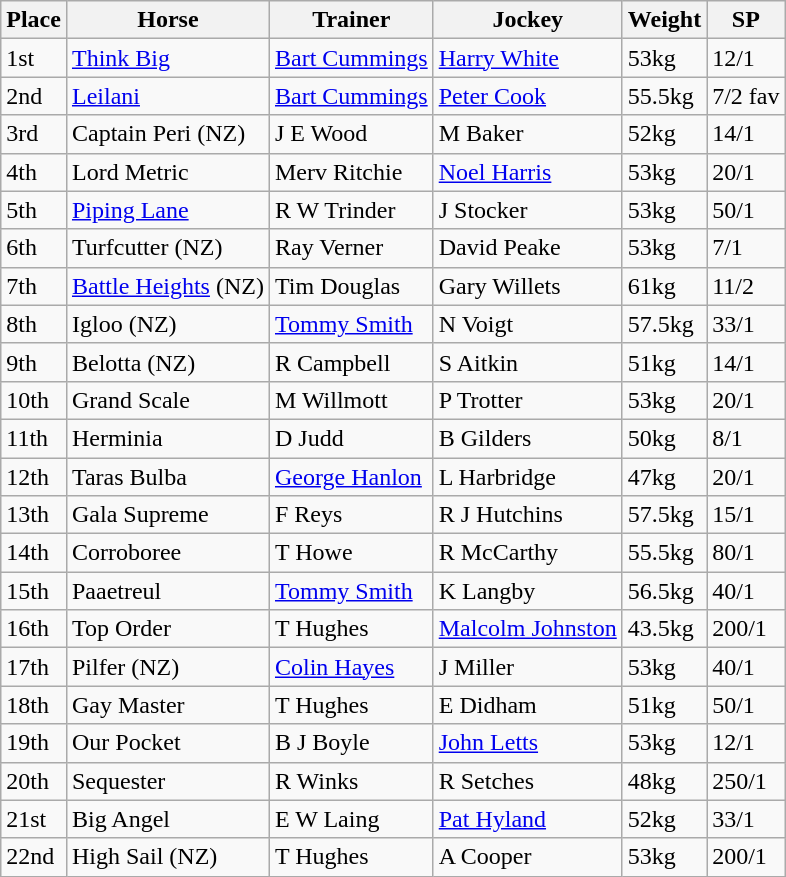<table class="wikitable sortable">
<tr>
<th>Place</th>
<th>Horse</th>
<th>Trainer</th>
<th>Jockey</th>
<th>Weight</th>
<th>SP</th>
</tr>
<tr>
<td>1st</td>
<td><a href='#'>Think Big</a></td>
<td><a href='#'>Bart Cummings</a></td>
<td><a href='#'>Harry White</a></td>
<td>53kg</td>
<td>12/1</td>
</tr>
<tr>
<td>2nd</td>
<td><a href='#'>Leilani</a></td>
<td><a href='#'>Bart Cummings</a></td>
<td><a href='#'>Peter Cook</a></td>
<td>55.5kg</td>
<td>7/2 fav</td>
</tr>
<tr>
<td>3rd</td>
<td>Captain Peri (NZ)</td>
<td>J E Wood</td>
<td>M Baker</td>
<td>52kg</td>
<td>14/1</td>
</tr>
<tr>
<td>4th</td>
<td>Lord Metric</td>
<td>Merv Ritchie</td>
<td><a href='#'>Noel Harris</a></td>
<td>53kg</td>
<td>20/1</td>
</tr>
<tr>
<td>5th</td>
<td><a href='#'>Piping Lane</a></td>
<td>R W Trinder</td>
<td>J Stocker</td>
<td>53kg</td>
<td>50/1</td>
</tr>
<tr>
<td>6th</td>
<td>Turfcutter (NZ)</td>
<td>Ray Verner</td>
<td>David Peake</td>
<td>53kg</td>
<td>7/1</td>
</tr>
<tr>
<td>7th</td>
<td><a href='#'>Battle Heights</a> (NZ)</td>
<td>Tim Douglas</td>
<td>Gary Willets</td>
<td>61kg</td>
<td>11/2</td>
</tr>
<tr>
<td>8th</td>
<td>Igloo (NZ)</td>
<td><a href='#'>Tommy Smith</a></td>
<td>N Voigt</td>
<td>57.5kg</td>
<td>33/1</td>
</tr>
<tr>
<td>9th</td>
<td>Belotta (NZ)</td>
<td>R Campbell</td>
<td>S Aitkin</td>
<td>51kg</td>
<td>14/1</td>
</tr>
<tr>
<td>10th</td>
<td>Grand Scale</td>
<td>M Willmott</td>
<td>P Trotter</td>
<td>53kg</td>
<td>20/1</td>
</tr>
<tr>
<td>11th</td>
<td>Herminia</td>
<td>D Judd</td>
<td>B Gilders</td>
<td>50kg</td>
<td>8/1</td>
</tr>
<tr>
<td>12th</td>
<td>Taras Bulba</td>
<td><a href='#'>George Hanlon</a></td>
<td>L Harbridge</td>
<td>47kg</td>
<td>20/1</td>
</tr>
<tr>
<td>13th</td>
<td>Gala Supreme</td>
<td>F Reys</td>
<td>R J Hutchins</td>
<td>57.5kg</td>
<td>15/1</td>
</tr>
<tr>
<td>14th</td>
<td>Corroboree</td>
<td>T Howe</td>
<td>R McCarthy</td>
<td>55.5kg</td>
<td>80/1</td>
</tr>
<tr>
<td>15th</td>
<td>Paaetreul</td>
<td><a href='#'>Tommy Smith</a></td>
<td>K Langby</td>
<td>56.5kg</td>
<td>40/1</td>
</tr>
<tr>
<td>16th</td>
<td>Top Order</td>
<td>T Hughes</td>
<td><a href='#'>Malcolm Johnston</a></td>
<td>43.5kg</td>
<td>200/1</td>
</tr>
<tr>
<td>17th</td>
<td>Pilfer (NZ)</td>
<td><a href='#'>Colin Hayes</a></td>
<td>J Miller</td>
<td>53kg</td>
<td>40/1</td>
</tr>
<tr>
<td>18th</td>
<td>Gay Master</td>
<td>T Hughes</td>
<td>E Didham</td>
<td>51kg</td>
<td>50/1</td>
</tr>
<tr>
<td>19th</td>
<td>Our Pocket</td>
<td>B J Boyle</td>
<td><a href='#'>John Letts</a></td>
<td>53kg</td>
<td>12/1</td>
</tr>
<tr>
<td>20th</td>
<td>Sequester</td>
<td>R Winks</td>
<td>R Setches</td>
<td>48kg</td>
<td>250/1</td>
</tr>
<tr>
<td>21st</td>
<td>Big Angel</td>
<td>E W Laing</td>
<td><a href='#'>Pat Hyland</a></td>
<td>52kg</td>
<td>33/1</td>
</tr>
<tr>
<td>22nd</td>
<td>High Sail (NZ)</td>
<td>T Hughes</td>
<td>A Cooper</td>
<td>53kg</td>
<td>200/1</td>
</tr>
</table>
